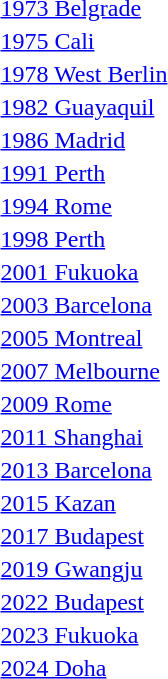<table>
<tr>
<td><a href='#'>1973 Belgrade</a><br></td>
<td></td>
<td></td>
<td></td>
</tr>
<tr>
<td><a href='#'>1975 Cali</a><br></td>
<td></td>
<td></td>
<td></td>
</tr>
<tr>
<td><a href='#'>1978 West Berlin</a><br></td>
<td></td>
<td></td>
<td></td>
</tr>
<tr>
<td><a href='#'>1982 Guayaquil</a><br></td>
<td></td>
<td></td>
<td></td>
</tr>
<tr>
<td><a href='#'>1986 Madrid</a><br></td>
<td></td>
<td></td>
<td></td>
</tr>
<tr>
<td><a href='#'>1991 Perth</a><br></td>
<td></td>
<td></td>
<td></td>
</tr>
<tr>
<td><a href='#'>1994 Rome</a><br></td>
<td></td>
<td></td>
<td></td>
</tr>
<tr>
<td><a href='#'>1998 Perth</a><br></td>
<td></td>
<td></td>
<td></td>
</tr>
<tr>
<td><a href='#'>2001 Fukuoka</a><br></td>
<td></td>
<td></td>
<td></td>
</tr>
<tr>
<td><a href='#'>2003 Barcelona</a><br></td>
<td></td>
<td></td>
<td></td>
</tr>
<tr>
<td><a href='#'>2005 Montreal</a><br></td>
<td></td>
<td></td>
<td></td>
</tr>
<tr>
<td><a href='#'>2007 Melbourne</a><br></td>
<td></td>
<td></td>
<td></td>
</tr>
<tr>
<td><a href='#'>2009 Rome</a><br></td>
<td></td>
<td></td>
<td></td>
</tr>
<tr>
<td><a href='#'>2011 Shanghai</a><br></td>
<td></td>
<td></td>
<td></td>
</tr>
<tr>
<td><a href='#'>2013 Barcelona</a><br></td>
<td></td>
<td></td>
<td></td>
</tr>
<tr>
<td><a href='#'>2015 Kazan</a><br></td>
<td></td>
<td></td>
<td></td>
</tr>
<tr>
<td><a href='#'>2017 Budapest</a><br></td>
<td></td>
<td></td>
<td></td>
</tr>
<tr>
<td><a href='#'>2019 Gwangju</a><br></td>
<td></td>
<td></td>
<td></td>
</tr>
<tr>
<td><a href='#'>2022 Budapest</a><br></td>
<td></td>
<td></td>
<td></td>
</tr>
<tr>
<td><a href='#'>2023 Fukuoka</a><br></td>
<td></td>
<td></td>
<td></td>
</tr>
<tr>
<td><a href='#'>2024 Doha</a><br></td>
<td></td>
<td></td>
<td></td>
</tr>
</table>
